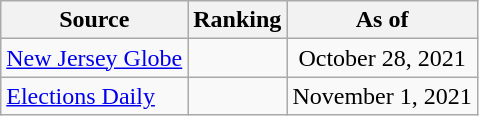<table class="wikitable" style="text-align:center">
<tr>
<th>Source</th>
<th>Ranking</th>
<th>As of</th>
</tr>
<tr>
<td align=left><a href='#'>New Jersey Globe</a></td>
<td></td>
<td>October 28, 2021</td>
</tr>
<tr>
<td align=left><a href='#'>Elections Daily</a></td>
<td></td>
<td>November 1, 2021</td>
</tr>
</table>
